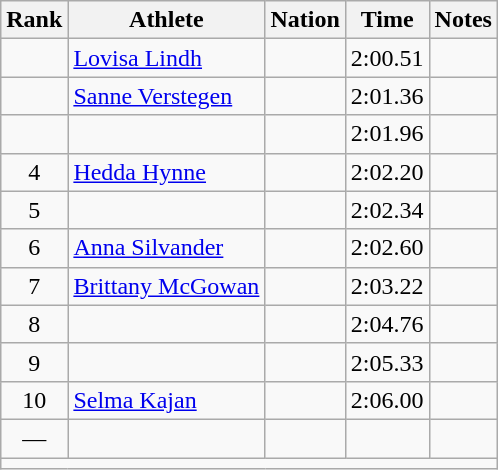<table class="wikitable sortable" style="text-align:center;">
<tr>
<th scope="col" style="width: 10px;">Rank</th>
<th scope="col">Athlete</th>
<th scope="col">Nation</th>
<th scope="col">Time</th>
<th scope="col">Notes</th>
</tr>
<tr>
<td></td>
<td align=left><a href='#'>Lovisa Lindh</a></td>
<td align=left></td>
<td>2:00.51</td>
<td></td>
</tr>
<tr>
<td></td>
<td align=left><a href='#'>Sanne Verstegen</a></td>
<td align=left></td>
<td>2:01.36</td>
<td></td>
</tr>
<tr>
<td></td>
<td align=left></td>
<td align=left></td>
<td>2:01.96</td>
<td></td>
</tr>
<tr>
<td>4</td>
<td align=left><a href='#'>Hedda Hynne</a></td>
<td align=left></td>
<td>2:02.20</td>
<td></td>
</tr>
<tr>
<td>5</td>
<td align=left></td>
<td align=left></td>
<td>2:02.34</td>
<td></td>
</tr>
<tr>
<td>6</td>
<td align=left><a href='#'>Anna Silvander</a></td>
<td align=left></td>
<td>2:02.60</td>
<td></td>
</tr>
<tr>
<td>7</td>
<td align=left><a href='#'>Brittany McGowan</a></td>
<td align=left></td>
<td>2:03.22</td>
<td></td>
</tr>
<tr>
<td>8</td>
<td align=left></td>
<td align=left></td>
<td>2:04.76</td>
<td></td>
</tr>
<tr>
<td>9</td>
<td align=left></td>
<td align=left></td>
<td>2:05.33</td>
<td></td>
</tr>
<tr>
<td>10</td>
<td align=left><a href='#'>Selma Kajan</a></td>
<td align=left></td>
<td>2:06.00</td>
<td></td>
</tr>
<tr>
<td>—</td>
<td align=left></td>
<td align=left></td>
<td></td>
<td></td>
</tr>
<tr class="sortbottom">
<td colspan="5"></td>
</tr>
</table>
